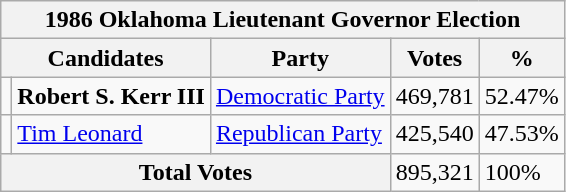<table class="wikitable">
<tr>
<th colspan="5"><strong>1986 Oklahoma Lieutenant Governor Election</strong></th>
</tr>
<tr>
<th colspan="2">Candidates</th>
<th>Party</th>
<th>Votes</th>
<th>%</th>
</tr>
<tr>
<td></td>
<td><strong>Robert S. Kerr III</strong></td>
<td><a href='#'>Democratic Party</a></td>
<td>469,781</td>
<td>52.47%</td>
</tr>
<tr>
<td></td>
<td><a href='#'>Tim Leonard</a></td>
<td><a href='#'>Republican Party</a></td>
<td>425,540</td>
<td>47.53%</td>
</tr>
<tr>
<th colspan="3"><strong>Total Votes</strong></th>
<td>895,321</td>
<td>100%</td>
</tr>
</table>
